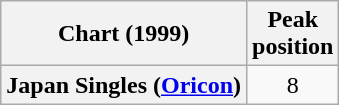<table class="wikitable plainrowheaders">
<tr>
<th>Chart (1999)</th>
<th>Peak<br>position</th>
</tr>
<tr>
<th scope="row">Japan Singles (<a href='#'>Oricon</a>)</th>
<td style="text-align:center;">8</td>
</tr>
</table>
